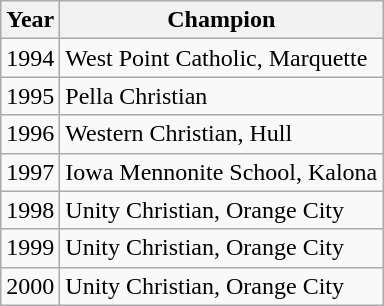<table class="wikitable">
<tr>
<th>Year</th>
<th>Champion</th>
</tr>
<tr>
<td>1994</td>
<td>West Point Catholic, Marquette</td>
</tr>
<tr>
<td>1995</td>
<td>Pella Christian</td>
</tr>
<tr>
<td>1996</td>
<td>Western Christian, Hull</td>
</tr>
<tr>
<td>1997</td>
<td>Iowa Mennonite School, Kalona</td>
</tr>
<tr>
<td>1998</td>
<td>Unity Christian, Orange City</td>
</tr>
<tr>
<td>1999</td>
<td>Unity Christian, Orange City</td>
</tr>
<tr>
<td>2000</td>
<td>Unity Christian, Orange City</td>
</tr>
</table>
